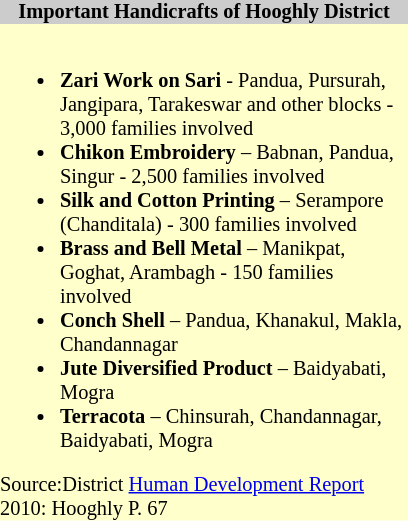<table class="toccolours" style="float: right; margin-left: 1em; font-size: 85%; background:#ffffcc; color:black; width:20em; max-width: 25%;" cellspacing="0" cellpadding="0">
<tr>
<th style="background-color:#cccccc;">Important Handicrafts of Hooghly District</th>
</tr>
<tr>
<td style="text-align: left;"><br><ul><li><strong>Zari Work on Sari</strong> - Pandua, Pursurah, Jangipara, Tarakeswar and other blocks - 3,000 families involved</li><li><strong>Chikon Embroidery</strong> – Babnan, Pandua, Singur - 2,500 families involved</li><li><strong>Silk and Cotton Printing</strong> – Serampore (Chanditala) - 300 families involved</li><li><strong>Brass and Bell Metal</strong> – Manikpat, Goghat, Arambagh - 150 families involved</li><li><strong>Conch Shell</strong> – Pandua, Khanakul, Makla, Chandannagar</li><li><strong>Jute Diversified Product</strong> – Baidyabati, Mogra</li><li><strong>Terracota</strong> – Chinsurah, Chandannagar, Baidyabati, Mogra</li></ul>Source:District <a href='#'>Human Development Report</a> 2010: Hooghly P. 67</td>
</tr>
</table>
